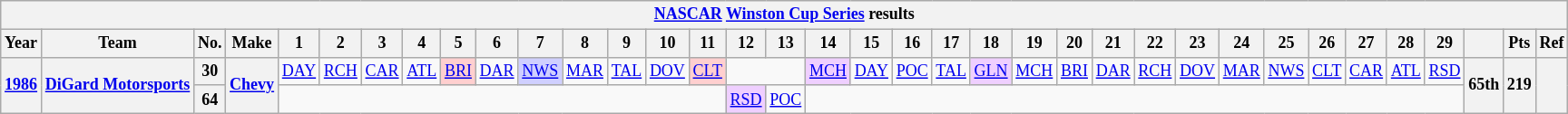<table class="wikitable" style="text-align:center; font-size:75%">
<tr>
<th colspan=45><a href='#'>NASCAR</a> <a href='#'>Winston Cup Series</a> results</th>
</tr>
<tr>
<th>Year</th>
<th>Team</th>
<th>No.</th>
<th>Make</th>
<th>1</th>
<th>2</th>
<th>3</th>
<th>4</th>
<th>5</th>
<th>6</th>
<th>7</th>
<th>8</th>
<th>9</th>
<th>10</th>
<th>11</th>
<th>12</th>
<th>13</th>
<th>14</th>
<th>15</th>
<th>16</th>
<th>17</th>
<th>18</th>
<th>19</th>
<th>20</th>
<th>21</th>
<th>22</th>
<th>23</th>
<th>24</th>
<th>25</th>
<th>26</th>
<th>27</th>
<th>28</th>
<th>29</th>
<th></th>
<th>Pts</th>
<th>Ref</th>
</tr>
<tr>
<th rowspan=2><a href='#'>1986</a></th>
<th rowspan=2><a href='#'>DiGard Motorsports</a></th>
<th>30</th>
<th rowspan=2><a href='#'>Chevy</a></th>
<td><a href='#'>DAY</a></td>
<td><a href='#'>RCH</a></td>
<td><a href='#'>CAR</a></td>
<td><a href='#'>ATL</a></td>
<td style="background:#FFCFCF;"><a href='#'>BRI</a><br></td>
<td><a href='#'>DAR</a></td>
<td style="background:#CFCFFF;"><a href='#'>NWS</a><br></td>
<td><a href='#'>MAR</a></td>
<td><a href='#'>TAL</a></td>
<td><a href='#'>DOV</a></td>
<td style="background:#FFCFCF;"><a href='#'>CLT</a><br></td>
<td colspan=2></td>
<td style="background:#EFCFFF;"><a href='#'>MCH</a><br></td>
<td><a href='#'>DAY</a></td>
<td><a href='#'>POC</a></td>
<td><a href='#'>TAL</a></td>
<td style="background:#EFCFFF;"><a href='#'>GLN</a><br></td>
<td><a href='#'>MCH</a></td>
<td><a href='#'>BRI</a></td>
<td><a href='#'>DAR</a></td>
<td><a href='#'>RCH</a></td>
<td><a href='#'>DOV</a></td>
<td><a href='#'>MAR</a></td>
<td><a href='#'>NWS</a></td>
<td><a href='#'>CLT</a></td>
<td><a href='#'>CAR</a></td>
<td><a href='#'>ATL</a></td>
<td><a href='#'>RSD</a></td>
<th rowspan=2>65th</th>
<th rowspan=2>219</th>
<th rowspan=2></th>
</tr>
<tr>
<th>64</th>
<td colspan=11></td>
<td style="background:#EFCFFF;"><a href='#'>RSD</a><br></td>
<td><a href='#'>POC</a></td>
<td colspan=16></td>
</tr>
</table>
